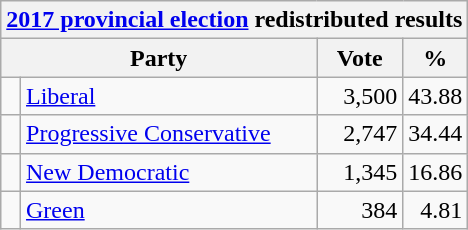<table class="wikitable">
<tr>
<th colspan="4"><a href='#'>2017 provincial election</a> redistributed results</th>
</tr>
<tr>
<th bgcolor="#DDDDFF" width="130px" colspan="2">Party</th>
<th bgcolor="#DDDDFF" width="50px">Vote</th>
<th bgcolor="#DDDDFF" width="30px">%</th>
</tr>
<tr>
<td> </td>
<td><a href='#'>Liberal</a></td>
<td align=right>3,500</td>
<td align=right>43.88</td>
</tr>
<tr>
<td> </td>
<td><a href='#'>Progressive Conservative</a></td>
<td align=right>2,747</td>
<td align=right>34.44</td>
</tr>
<tr>
<td> </td>
<td><a href='#'>New Democratic</a></td>
<td align=right>1,345</td>
<td align=right>16.86</td>
</tr>
<tr>
<td> </td>
<td><a href='#'>Green</a></td>
<td align=right>384</td>
<td align=right>4.81</td>
</tr>
</table>
